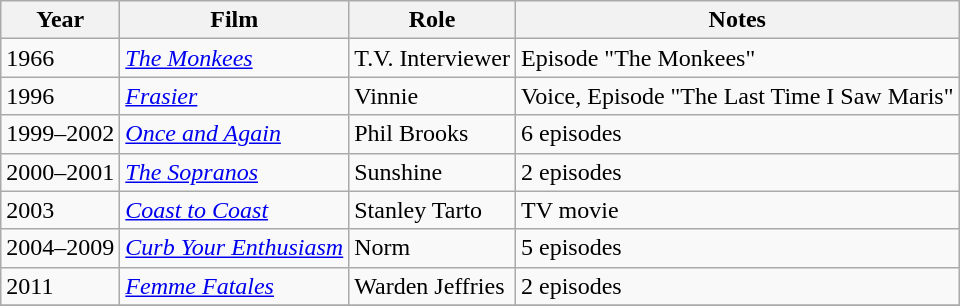<table class="wikitable">
<tr>
<th>Year</th>
<th>Film</th>
<th>Role</th>
<th>Notes</th>
</tr>
<tr>
<td>1966</td>
<td><em><a href='#'>The Monkees</a></em></td>
<td>T.V. Interviewer</td>
<td>Episode "The Monkees"</td>
</tr>
<tr>
<td>1996</td>
<td><em><a href='#'>Frasier</a></em></td>
<td>Vinnie</td>
<td>Voice, Episode "The Last Time I Saw Maris"</td>
</tr>
<tr>
<td>1999–2002</td>
<td><em><a href='#'>Once and Again</a></em></td>
<td>Phil Brooks</td>
<td>6 episodes</td>
</tr>
<tr>
<td>2000–2001</td>
<td><em><a href='#'>The Sopranos</a></em></td>
<td>Sunshine</td>
<td>2 episodes</td>
</tr>
<tr>
<td>2003</td>
<td><em><a href='#'>Coast to Coast</a></em></td>
<td>Stanley Tarto</td>
<td>TV movie</td>
</tr>
<tr>
<td>2004–2009</td>
<td><em><a href='#'>Curb Your Enthusiasm</a></em></td>
<td>Norm</td>
<td>5 episodes</td>
</tr>
<tr>
<td>2011</td>
<td><em><a href='#'>Femme Fatales</a></em></td>
<td>Warden Jeffries</td>
<td>2 episodes</td>
</tr>
<tr>
</tr>
</table>
